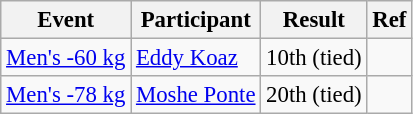<table class="wikitable" style="font-size: 95%;">
<tr>
<th>Event</th>
<th>Participant</th>
<th>Result</th>
<th>Ref</th>
</tr>
<tr>
<td><a href='#'>Men's -60 kg</a></td>
<td><a href='#'>Eddy Koaz</a></td>
<td>10th (tied)</td>
<td></td>
</tr>
<tr>
<td><a href='#'>Men's -78 kg</a></td>
<td><a href='#'>Moshe Ponte</a></td>
<td>20th (tied)</td>
<td></td>
</tr>
</table>
